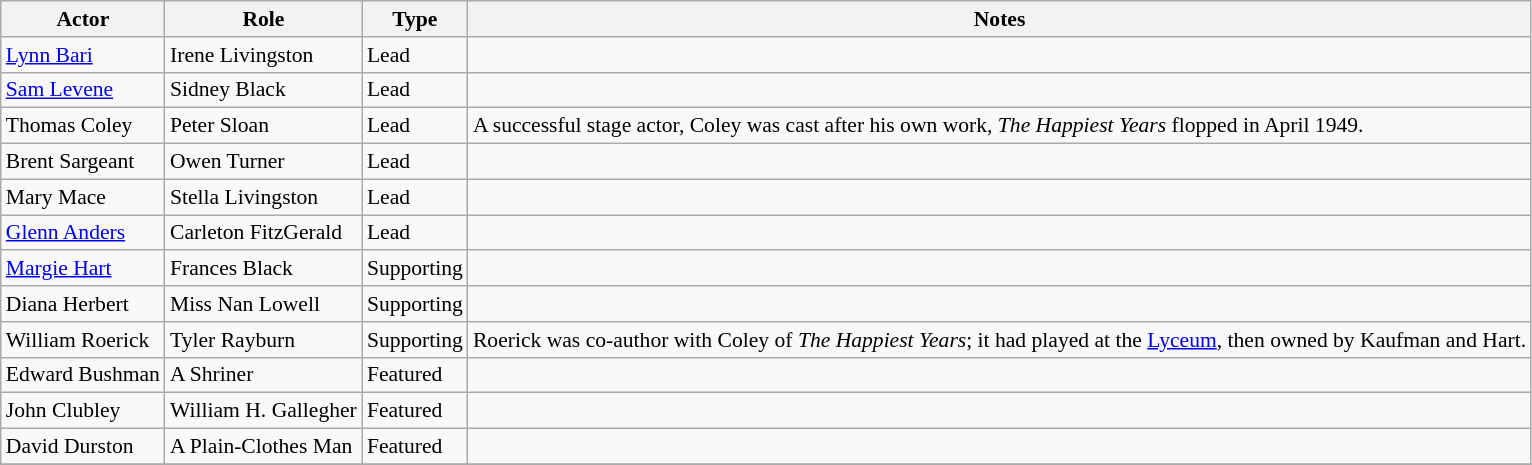<table class="wikitable sortable plainrowheaders" style="font-size: 90%">
<tr>
<th scope="col">Actor</th>
<th scope="col">Role</th>
<th scope="col">Type</th>
<th scope="col">Notes</th>
</tr>
<tr>
<td><a href='#'>Lynn Bari</a></td>
<td>Irene Livingston</td>
<td>Lead</td>
<td></td>
</tr>
<tr>
<td><a href='#'>Sam Levene</a></td>
<td>Sidney Black</td>
<td>Lead</td>
<td></td>
</tr>
<tr>
<td>Thomas Coley</td>
<td>Peter Sloan</td>
<td>Lead</td>
<td>A successful stage actor, Coley was cast after his own work, <em>The Happiest Years</em> flopped in April 1949.</td>
</tr>
<tr>
<td>Brent Sargeant</td>
<td>Owen Turner</td>
<td>Lead</td>
<td></td>
</tr>
<tr>
<td>Mary Mace</td>
<td>Stella Livingston</td>
<td>Lead</td>
<td></td>
</tr>
<tr>
<td><a href='#'>Glenn Anders</a></td>
<td>Carleton FitzGerald</td>
<td>Lead</td>
<td></td>
</tr>
<tr>
<td><a href='#'>Margie Hart</a></td>
<td>Frances Black</td>
<td>Supporting</td>
<td></td>
</tr>
<tr>
<td>Diana Herbert</td>
<td>Miss Nan Lowell</td>
<td>Supporting</td>
<td></td>
</tr>
<tr>
<td>William Roerick</td>
<td>Tyler Rayburn</td>
<td>Supporting</td>
<td>Roerick was co-author with Coley of <em>The Happiest Years</em>; it had played at the <a href='#'>Lyceum</a>, then owned by Kaufman and Hart.</td>
</tr>
<tr>
<td>Edward Bushman</td>
<td>A Shriner</td>
<td>Featured</td>
<td></td>
</tr>
<tr>
<td>John Clubley</td>
<td>William H. Gallegher</td>
<td>Featured</td>
<td></td>
</tr>
<tr>
<td>David Durston</td>
<td>A Plain-Clothes Man</td>
<td>Featured</td>
<td></td>
</tr>
<tr>
</tr>
</table>
